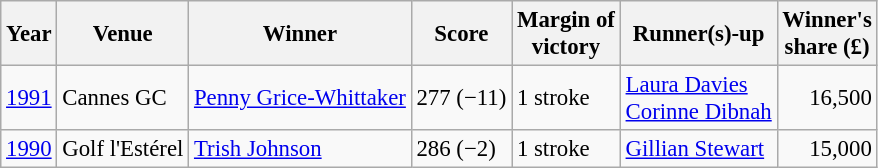<table class=wikitable style="font-size:95%">
<tr>
<th>Year</th>
<th>Venue</th>
<th>Winner</th>
<th>Score</th>
<th>Margin of<br>victory</th>
<th>Runner(s)-up</th>
<th>Winner's<br>share (£)</th>
</tr>
<tr>
<td><a href='#'>1991</a></td>
<td>Cannes GC</td>
<td> <a href='#'>Penny Grice-Whittaker</a></td>
<td>277 (−11)</td>
<td>1 stroke</td>
<td> <a href='#'>Laura Davies</a><br> <a href='#'>Corinne Dibnah</a></td>
<td align=right>16,500</td>
</tr>
<tr>
<td><a href='#'>1990</a></td>
<td>Golf l'Estérel</td>
<td> <a href='#'>Trish Johnson</a></td>
<td>286 (−2)</td>
<td>1 stroke</td>
<td> <a href='#'>Gillian Stewart</a></td>
<td align=right>15,000</td>
</tr>
</table>
